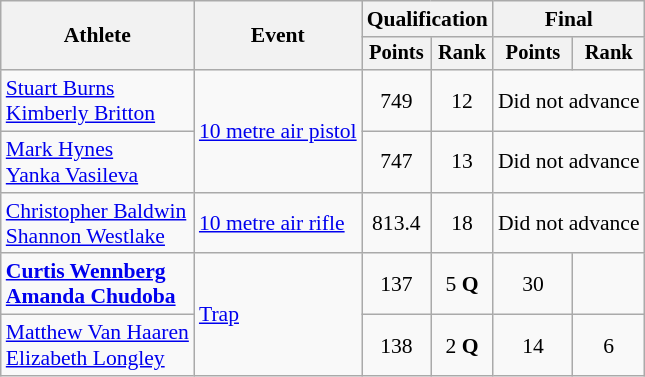<table class="wikitable" style="font-size:90%">
<tr>
<th rowspan=2>Athlete</th>
<th rowspan=2>Event</th>
<th colspan=2>Qualification</th>
<th colspan=2>Final</th>
</tr>
<tr style="font-size:95%">
<th>Points</th>
<th>Rank</th>
<th>Points</th>
<th>Rank</th>
</tr>
<tr align=center>
<td align=left><a href='#'>Stuart Burns</a><br><a href='#'>Kimberly Britton</a></td>
<td align=left rowspan=2><a href='#'>10 metre air pistol</a></td>
<td>749</td>
<td>12</td>
<td colspan=2>Did not advance</td>
</tr>
<tr align=center>
<td align=left><a href='#'>Mark Hynes</a><br><a href='#'>Yanka Vasileva</a></td>
<td>747</td>
<td>13</td>
<td colspan=2>Did not advance</td>
</tr>
<tr align=center>
<td align=left><a href='#'>Christopher Baldwin</a><br><a href='#'>Shannon Westlake</a></td>
<td align=left><a href='#'>10 metre air rifle</a></td>
<td>813.4</td>
<td>18</td>
<td colspan=2>Did not advance</td>
</tr>
<tr align=center>
<td align=left><strong><a href='#'>Curtis Wennberg</a><br><a href='#'>Amanda Chudoba</a></strong></td>
<td align=left rowspan=2><a href='#'>Trap</a></td>
<td>137</td>
<td>5 <strong>Q</strong></td>
<td>30</td>
<td></td>
</tr>
<tr align=center>
<td align=left><a href='#'>Matthew Van Haaren</a><br><a href='#'>Elizabeth Longley</a></td>
<td>138</td>
<td>2 <strong>Q</strong></td>
<td>14</td>
<td>6</td>
</tr>
</table>
